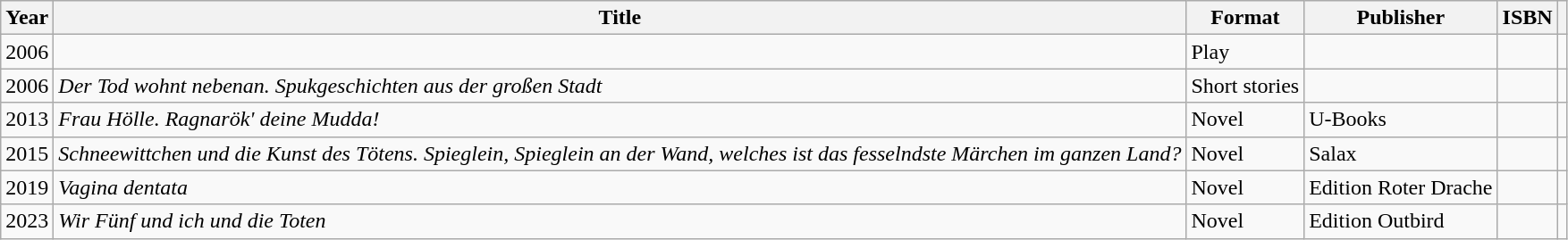<table class="wikitable plainrowheaders sortable" style="margin-right: 0;">
<tr>
<th scope="col">Year</th>
<th scope="col">Title</th>
<th scope="col">Format</th>
<th scope="col">Publisher</th>
<th scope="col">ISBN</th>
<th scope="col" class="unsortable"></th>
</tr>
<tr>
<td>2006</td>
<td></td>
<td>Play</td>
<td></td>
<td></td>
<td></td>
</tr>
<tr>
<td>2006</td>
<td><em>Der Tod wohnt nebenan. Spukgeschichten aus der großen Stadt</em></td>
<td>Short stories</td>
<td></td>
<td></td>
<td></td>
</tr>
<tr>
<td>2013</td>
<td><em>Frau Hölle. Ragnarök' deine Mudda!</em></td>
<td>Novel</td>
<td>U-Books</td>
<td></td>
<td></td>
</tr>
<tr>
<td>2015</td>
<td><em>Schneewittchen und die Kunst des Tötens. Spieglein, Spieglein an der Wand, welches ist das fesselndste Märchen im ganzen Land?</em></td>
<td>Novel</td>
<td>Salax</td>
<td></td>
<td></td>
</tr>
<tr>
<td>2019</td>
<td><em>Vagina dentata</em></td>
<td>Novel</td>
<td>Edition Roter Drache</td>
<td></td>
<td></td>
</tr>
<tr>
<td>2023</td>
<td><em>Wir Fünf und ich und die Toten</em></td>
<td>Novel</td>
<td>Edition Outbird</td>
<td></td>
<td></td>
</tr>
</table>
